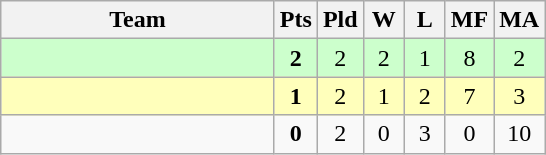<table class=wikitable style="text-align:center">
<tr>
<th width=175>Team</th>
<th width=20>Pts</th>
<th width=20>Pld</th>
<th width=20>W</th>
<th width=20>L</th>
<th width=20>MF</th>
<th width=20>MA</th>
</tr>
<tr bgcolor=#ccffcc>
<td style="text-align:left"></td>
<td><strong>2</strong></td>
<td>2</td>
<td>2</td>
<td>1</td>
<td>8</td>
<td>2</td>
</tr>
<tr bgcolor=#ffffbb>
<td style="text-align:left"></td>
<td><strong>1</strong></td>
<td>2</td>
<td>1</td>
<td>2</td>
<td>7</td>
<td>3</td>
</tr>
<tr>
<td style="text-align:left"></td>
<td><strong>0</strong></td>
<td>2</td>
<td>0</td>
<td>3</td>
<td>0</td>
<td>10</td>
</tr>
</table>
